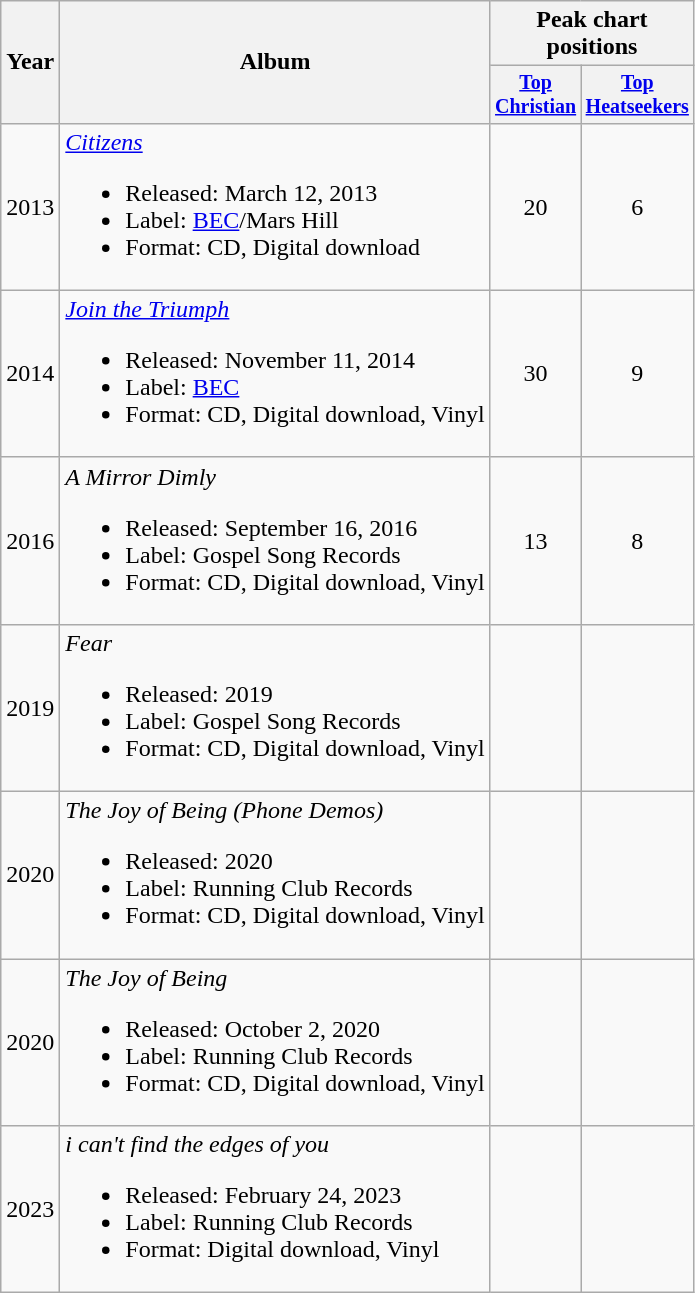<table class="wikitable" style="text-align:center;">
<tr>
<th rowspan="2">Year</th>
<th rowspan="2">Album</th>
<th colspan="3">Peak chart positions</th>
</tr>
<tr style="font-size:smaller;">
<th width="40"><a href='#'>Top<br>Christian</a></th>
<th width="40"><a href='#'>Top<br>Heatseekers</a></th>
</tr>
<tr>
<td>2013</td>
<td align="left"><em><a href='#'>Citizens</a></em><br><ul><li>Released: March 12, 2013</li><li>Label: <a href='#'>BEC</a>/Mars Hill</li><li>Format: CD, Digital download</li></ul></td>
<td>20</td>
<td>6</td>
</tr>
<tr>
<td>2014</td>
<td align="left"><em><a href='#'>Join the Triumph</a></em><br><ul><li>Released: November 11, 2014</li><li>Label: <a href='#'>BEC</a></li><li>Format: CD, Digital download, Vinyl</li></ul></td>
<td>30</td>
<td>9</td>
</tr>
<tr>
<td>2016</td>
<td align="left"><em>A Mirror Dimly</em><br><ul><li>Released: September 16, 2016</li><li>Label: Gospel Song Records</li><li>Format: CD, Digital download, Vinyl</li></ul></td>
<td>13</td>
<td>8</td>
</tr>
<tr>
<td>2019</td>
<td align="left"><em>Fear</em><br><ul><li>Released: 2019</li><li>Label: Gospel Song Records</li><li>Format: CD, Digital download, Vinyl</li></ul></td>
<td></td>
<td></td>
</tr>
<tr>
<td>2020</td>
<td align="left"><em>The Joy of Being (Phone Demos)</em><br><ul><li>Released: 2020</li><li>Label: Running Club Records</li><li>Format: CD, Digital download, Vinyl</li></ul></td>
<td></td>
<td></td>
</tr>
<tr>
<td>2020</td>
<td align="left"><em>The Joy of Being</em><br><ul><li>Released: October 2, 2020</li><li>Label: Running Club Records</li><li>Format: CD, Digital download, Vinyl</li></ul></td>
<td></td>
<td></td>
</tr>
<tr>
<td>2023</td>
<td align="left"><em>i can't find the edges of you</em><br><ul><li>Released: February 24, 2023</li><li>Label: Running Club Records</li><li>Format: Digital download, Vinyl</li></ul></td>
<td></td>
<td></td>
</tr>
</table>
